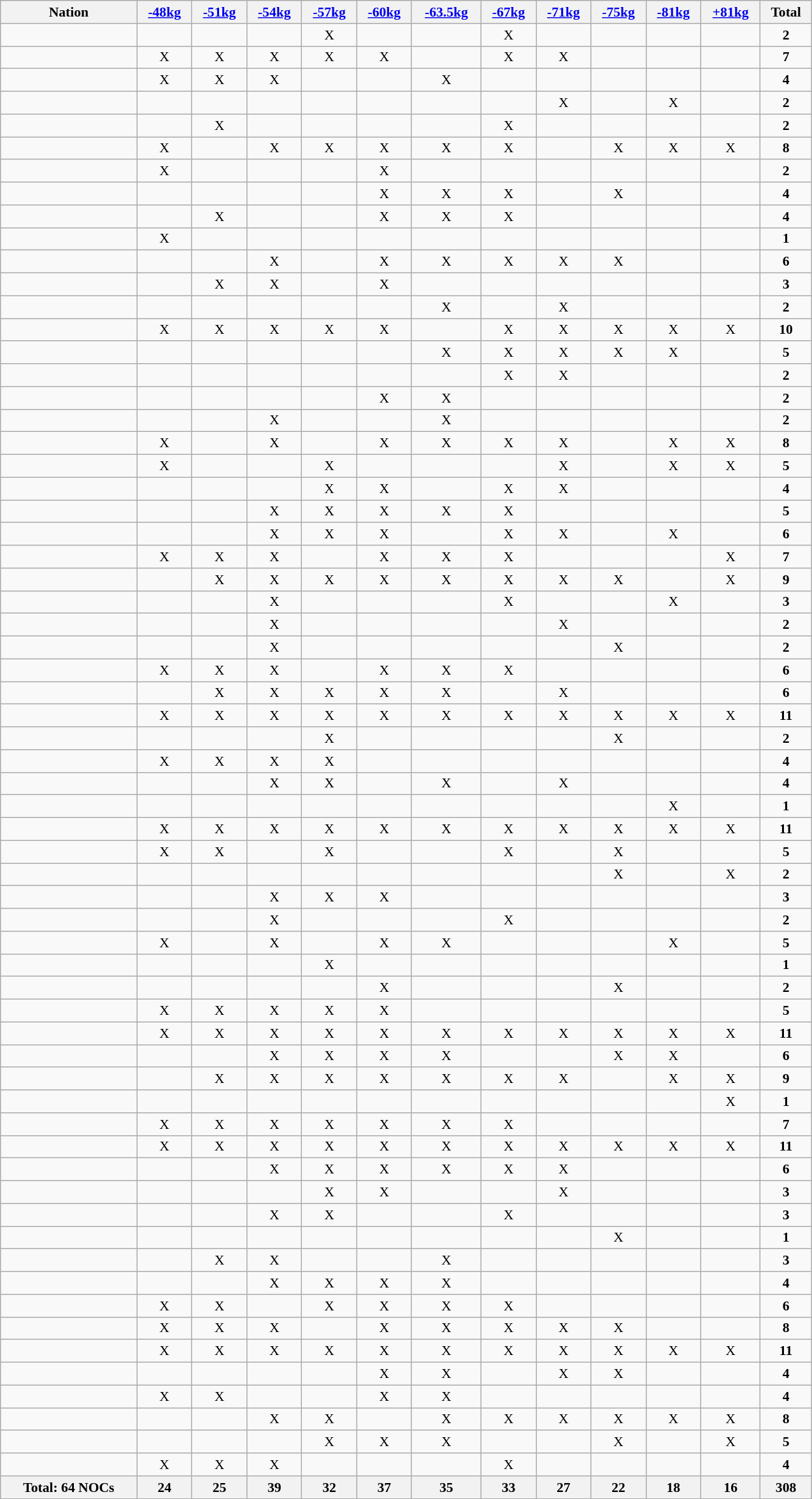<table class="wikitable collapsible sortable" width=850  style="text-align:center; font-size:90%">
<tr>
<th>Nation</th>
<th><a href='#'>-48kg</a></th>
<th><a href='#'>-51kg</a></th>
<th><a href='#'>-54kg</a></th>
<th><a href='#'>-57kg</a></th>
<th><a href='#'>-60kg</a></th>
<th><a href='#'>-63.5kg</a></th>
<th><a href='#'>-67kg</a></th>
<th><a href='#'>-71kg</a></th>
<th><a href='#'>-75kg</a></th>
<th><a href='#'>-81kg</a></th>
<th><a href='#'>+81kg</a></th>
<th>Total</th>
</tr>
<tr>
<td align="left"></td>
<td></td>
<td></td>
<td></td>
<td>X</td>
<td></td>
<td></td>
<td>X</td>
<td></td>
<td></td>
<td></td>
<td></td>
<td><strong>2</strong></td>
</tr>
<tr>
<td align="left"></td>
<td>X</td>
<td>X</td>
<td>X</td>
<td>X</td>
<td>X</td>
<td></td>
<td>X</td>
<td>X</td>
<td></td>
<td></td>
<td></td>
<td><strong>7</strong></td>
</tr>
<tr>
<td align="left"></td>
<td>X</td>
<td>X</td>
<td>X</td>
<td></td>
<td></td>
<td>X</td>
<td></td>
<td></td>
<td></td>
<td></td>
<td></td>
<td><strong>4</strong></td>
</tr>
<tr>
<td align="left"></td>
<td></td>
<td></td>
<td></td>
<td></td>
<td></td>
<td></td>
<td></td>
<td>X</td>
<td></td>
<td>X</td>
<td></td>
<td><strong>2</strong></td>
</tr>
<tr>
<td align="left"></td>
<td></td>
<td>X</td>
<td></td>
<td></td>
<td></td>
<td></td>
<td>X</td>
<td></td>
<td></td>
<td></td>
<td></td>
<td><strong>2</strong></td>
</tr>
<tr>
<td align="left"></td>
<td>X</td>
<td></td>
<td>X</td>
<td>X</td>
<td>X</td>
<td>X</td>
<td>X</td>
<td></td>
<td>X</td>
<td>X</td>
<td>X</td>
<td><strong>8</strong></td>
</tr>
<tr>
<td align="left"></td>
<td>X</td>
<td></td>
<td></td>
<td></td>
<td>X</td>
<td></td>
<td></td>
<td></td>
<td></td>
<td></td>
<td></td>
<td><strong>2</strong></td>
</tr>
<tr>
<td align="left"></td>
<td></td>
<td></td>
<td></td>
<td></td>
<td>X</td>
<td>X</td>
<td>X</td>
<td></td>
<td>X</td>
<td></td>
<td></td>
<td><strong>4</strong></td>
</tr>
<tr>
<td align="left"></td>
<td></td>
<td>X</td>
<td></td>
<td></td>
<td>X</td>
<td>X</td>
<td>X</td>
<td></td>
<td></td>
<td></td>
<td></td>
<td><strong>4</strong></td>
</tr>
<tr>
<td align="left"></td>
<td>X</td>
<td></td>
<td></td>
<td></td>
<td></td>
<td></td>
<td></td>
<td></td>
<td></td>
<td></td>
<td></td>
<td><strong>1</strong></td>
</tr>
<tr>
<td align="left"></td>
<td></td>
<td></td>
<td>X</td>
<td></td>
<td>X</td>
<td>X</td>
<td>X</td>
<td>X</td>
<td>X</td>
<td></td>
<td></td>
<td><strong>6</strong></td>
</tr>
<tr>
<td align="left"></td>
<td></td>
<td>X</td>
<td>X</td>
<td></td>
<td>X</td>
<td></td>
<td></td>
<td></td>
<td></td>
<td></td>
<td></td>
<td><strong>3</strong></td>
</tr>
<tr>
<td align="left"></td>
<td></td>
<td></td>
<td></td>
<td></td>
<td></td>
<td>X</td>
<td></td>
<td>X</td>
<td></td>
<td></td>
<td></td>
<td><strong>2</strong></td>
</tr>
<tr>
<td align="left"></td>
<td>X</td>
<td>X</td>
<td>X</td>
<td>X</td>
<td>X</td>
<td></td>
<td>X</td>
<td>X</td>
<td>X</td>
<td>X</td>
<td>X</td>
<td><strong>10</strong></td>
</tr>
<tr>
<td align="left"></td>
<td></td>
<td></td>
<td></td>
<td></td>
<td></td>
<td>X</td>
<td>X</td>
<td>X</td>
<td>X</td>
<td>X</td>
<td></td>
<td><strong>5</strong></td>
</tr>
<tr>
<td align="left"></td>
<td></td>
<td></td>
<td></td>
<td></td>
<td></td>
<td></td>
<td>X</td>
<td>X</td>
<td></td>
<td></td>
<td></td>
<td><strong>2</strong></td>
</tr>
<tr>
<td align="left"></td>
<td></td>
<td></td>
<td></td>
<td></td>
<td>X</td>
<td>X</td>
<td></td>
<td></td>
<td></td>
<td></td>
<td></td>
<td><strong>2</strong></td>
</tr>
<tr>
<td align="left"></td>
<td></td>
<td></td>
<td>X</td>
<td></td>
<td></td>
<td>X</td>
<td></td>
<td></td>
<td></td>
<td></td>
<td></td>
<td><strong>2</strong></td>
</tr>
<tr>
<td align="left"></td>
<td>X</td>
<td></td>
<td>X</td>
<td></td>
<td>X</td>
<td>X</td>
<td>X</td>
<td>X</td>
<td></td>
<td>X</td>
<td>X</td>
<td><strong>8</strong></td>
</tr>
<tr>
<td align="left"></td>
<td>X</td>
<td></td>
<td></td>
<td>X</td>
<td></td>
<td></td>
<td></td>
<td>X</td>
<td></td>
<td>X</td>
<td>X</td>
<td><strong>5</strong></td>
</tr>
<tr>
<td align="left"></td>
<td></td>
<td></td>
<td></td>
<td>X</td>
<td>X</td>
<td></td>
<td>X</td>
<td>X</td>
<td></td>
<td></td>
<td></td>
<td><strong>4</strong></td>
</tr>
<tr>
<td align="left"></td>
<td></td>
<td></td>
<td>X</td>
<td>X</td>
<td>X</td>
<td>X</td>
<td>X</td>
<td></td>
<td></td>
<td></td>
<td></td>
<td><strong>5</strong></td>
</tr>
<tr>
<td align="left"></td>
<td></td>
<td></td>
<td>X</td>
<td>X</td>
<td>X</td>
<td></td>
<td>X</td>
<td>X</td>
<td></td>
<td>X</td>
<td></td>
<td><strong>6</strong></td>
</tr>
<tr>
<td align="left"></td>
<td>X</td>
<td>X</td>
<td>X</td>
<td></td>
<td>X</td>
<td>X</td>
<td>X</td>
<td></td>
<td></td>
<td></td>
<td>X</td>
<td><strong>7</strong></td>
</tr>
<tr>
<td align="left"></td>
<td></td>
<td>X</td>
<td>X</td>
<td>X</td>
<td>X</td>
<td>X</td>
<td>X</td>
<td>X</td>
<td>X</td>
<td></td>
<td>X</td>
<td><strong>9</strong></td>
</tr>
<tr>
<td align="left"></td>
<td></td>
<td></td>
<td>X</td>
<td></td>
<td></td>
<td></td>
<td>X</td>
<td></td>
<td></td>
<td>X</td>
<td></td>
<td><strong>3</strong></td>
</tr>
<tr>
<td align="left"></td>
<td></td>
<td></td>
<td>X</td>
<td></td>
<td></td>
<td></td>
<td></td>
<td>X</td>
<td></td>
<td></td>
<td></td>
<td><strong>2</strong></td>
</tr>
<tr>
<td align="left"></td>
<td></td>
<td></td>
<td>X</td>
<td></td>
<td></td>
<td></td>
<td></td>
<td></td>
<td>X</td>
<td></td>
<td></td>
<td><strong>2</strong></td>
</tr>
<tr>
<td align="left"></td>
<td>X</td>
<td>X</td>
<td>X</td>
<td></td>
<td>X</td>
<td>X</td>
<td>X</td>
<td></td>
<td></td>
<td></td>
<td></td>
<td><strong>6</strong></td>
</tr>
<tr>
<td align="left"></td>
<td></td>
<td>X</td>
<td>X</td>
<td>X</td>
<td>X</td>
<td>X</td>
<td></td>
<td>X</td>
<td></td>
<td></td>
<td></td>
<td><strong>6</strong></td>
</tr>
<tr>
<td align="left"></td>
<td>X</td>
<td>X</td>
<td>X</td>
<td>X</td>
<td>X</td>
<td>X</td>
<td>X</td>
<td>X</td>
<td>X</td>
<td>X</td>
<td>X</td>
<td><strong>11</strong></td>
</tr>
<tr>
<td align="left"></td>
<td></td>
<td></td>
<td></td>
<td>X</td>
<td></td>
<td></td>
<td></td>
<td></td>
<td>X</td>
<td></td>
<td></td>
<td><strong>2</strong></td>
</tr>
<tr>
<td align="left"></td>
<td>X</td>
<td>X</td>
<td>X</td>
<td>X</td>
<td></td>
<td></td>
<td></td>
<td></td>
<td></td>
<td></td>
<td></td>
<td><strong>4</strong></td>
</tr>
<tr>
<td align="left"></td>
<td></td>
<td></td>
<td>X</td>
<td>X</td>
<td></td>
<td>X</td>
<td></td>
<td>X</td>
<td></td>
<td></td>
<td></td>
<td><strong>4</strong></td>
</tr>
<tr>
<td align="left"></td>
<td></td>
<td></td>
<td></td>
<td></td>
<td></td>
<td></td>
<td></td>
<td></td>
<td></td>
<td>X</td>
<td></td>
<td><strong>1</strong></td>
</tr>
<tr>
<td align="left"></td>
<td>X</td>
<td>X</td>
<td>X</td>
<td>X</td>
<td>X</td>
<td>X</td>
<td>X</td>
<td>X</td>
<td>X</td>
<td>X</td>
<td>X</td>
<td><strong>11</strong></td>
</tr>
<tr>
<td align="left"></td>
<td>X</td>
<td>X</td>
<td></td>
<td>X</td>
<td></td>
<td></td>
<td>X</td>
<td></td>
<td>X</td>
<td></td>
<td></td>
<td><strong>5</strong></td>
</tr>
<tr>
<td align="left"></td>
<td></td>
<td></td>
<td></td>
<td></td>
<td></td>
<td></td>
<td></td>
<td></td>
<td>X</td>
<td></td>
<td>X</td>
<td><strong>2</strong></td>
</tr>
<tr>
<td align="left"></td>
<td></td>
<td></td>
<td>X</td>
<td>X</td>
<td>X</td>
<td></td>
<td></td>
<td></td>
<td></td>
<td></td>
<td></td>
<td><strong>3</strong></td>
</tr>
<tr>
<td align="left"></td>
<td></td>
<td></td>
<td>X</td>
<td></td>
<td></td>
<td></td>
<td>X</td>
<td></td>
<td></td>
<td></td>
<td></td>
<td><strong>2</strong></td>
</tr>
<tr>
<td align="left"></td>
<td>X</td>
<td></td>
<td>X</td>
<td></td>
<td>X</td>
<td>X</td>
<td></td>
<td></td>
<td></td>
<td>X</td>
<td></td>
<td><strong>5</strong></td>
</tr>
<tr>
<td align="left"></td>
<td></td>
<td></td>
<td></td>
<td>X</td>
<td></td>
<td></td>
<td></td>
<td></td>
<td></td>
<td></td>
<td></td>
<td><strong>1</strong></td>
</tr>
<tr>
<td align="left"></td>
<td></td>
<td></td>
<td></td>
<td></td>
<td>X</td>
<td></td>
<td></td>
<td></td>
<td>X</td>
<td></td>
<td></td>
<td><strong>2</strong></td>
</tr>
<tr>
<td align="left"></td>
<td>X</td>
<td>X</td>
<td>X</td>
<td>X</td>
<td>X</td>
<td></td>
<td></td>
<td></td>
<td></td>
<td></td>
<td></td>
<td><strong>5</strong></td>
</tr>
<tr>
<td align="left"></td>
<td>X</td>
<td>X</td>
<td>X</td>
<td>X</td>
<td>X</td>
<td>X</td>
<td>X</td>
<td>X</td>
<td>X</td>
<td>X</td>
<td>X</td>
<td><strong>11</strong></td>
</tr>
<tr>
<td align="left"></td>
<td></td>
<td></td>
<td>X</td>
<td>X</td>
<td>X</td>
<td>X</td>
<td></td>
<td></td>
<td>X</td>
<td>X</td>
<td></td>
<td><strong>6</strong></td>
</tr>
<tr>
<td align="left"></td>
<td></td>
<td>X</td>
<td>X</td>
<td>X</td>
<td>X</td>
<td>X</td>
<td>X</td>
<td>X</td>
<td></td>
<td>X</td>
<td>X</td>
<td><strong>9</strong></td>
</tr>
<tr>
<td align="left"></td>
<td></td>
<td></td>
<td></td>
<td></td>
<td></td>
<td></td>
<td></td>
<td></td>
<td></td>
<td></td>
<td>X</td>
<td><strong>1</strong></td>
</tr>
<tr>
<td align="left"></td>
<td>X</td>
<td>X</td>
<td>X</td>
<td>X</td>
<td>X</td>
<td>X</td>
<td>X</td>
<td></td>
<td></td>
<td></td>
<td></td>
<td><strong>7</strong></td>
</tr>
<tr>
<td align="left"></td>
<td>X</td>
<td>X</td>
<td>X</td>
<td>X</td>
<td>X</td>
<td>X</td>
<td>X</td>
<td>X</td>
<td>X</td>
<td>X</td>
<td>X</td>
<td><strong>11</strong></td>
</tr>
<tr>
<td align="left"></td>
<td></td>
<td></td>
<td>X</td>
<td>X</td>
<td>X</td>
<td>X</td>
<td>X</td>
<td>X</td>
<td></td>
<td></td>
<td></td>
<td><strong>6</strong></td>
</tr>
<tr>
<td align="left"></td>
<td></td>
<td></td>
<td></td>
<td>X</td>
<td>X</td>
<td></td>
<td></td>
<td>X</td>
<td></td>
<td></td>
<td></td>
<td><strong>3</strong></td>
</tr>
<tr>
<td align="left"></td>
<td></td>
<td></td>
<td>X</td>
<td>X</td>
<td></td>
<td></td>
<td>X</td>
<td></td>
<td></td>
<td></td>
<td></td>
<td><strong>3</strong></td>
</tr>
<tr>
<td align="left"></td>
<td></td>
<td></td>
<td></td>
<td></td>
<td></td>
<td></td>
<td></td>
<td></td>
<td>X</td>
<td></td>
<td></td>
<td><strong>1</strong></td>
</tr>
<tr>
<td align="left"></td>
<td></td>
<td>X</td>
<td>X</td>
<td></td>
<td></td>
<td>X</td>
<td></td>
<td></td>
<td></td>
<td></td>
<td></td>
<td><strong>3</strong></td>
</tr>
<tr>
<td align="left"></td>
<td></td>
<td></td>
<td>X</td>
<td>X</td>
<td>X</td>
<td>X</td>
<td></td>
<td></td>
<td></td>
<td></td>
<td></td>
<td><strong>4</strong></td>
</tr>
<tr>
<td align="left"></td>
<td>X</td>
<td>X</td>
<td></td>
<td>X</td>
<td>X</td>
<td>X</td>
<td>X</td>
<td></td>
<td></td>
<td></td>
<td></td>
<td><strong>6</strong></td>
</tr>
<tr>
<td align="left"></td>
<td>X</td>
<td>X</td>
<td>X</td>
<td></td>
<td>X</td>
<td>X</td>
<td>X</td>
<td>X</td>
<td>X</td>
<td></td>
<td></td>
<td><strong>8</strong></td>
</tr>
<tr>
<td align="left"></td>
<td>X</td>
<td>X</td>
<td>X</td>
<td>X</td>
<td>X</td>
<td>X</td>
<td>X</td>
<td>X</td>
<td>X</td>
<td>X</td>
<td>X</td>
<td><strong>11</strong></td>
</tr>
<tr>
<td align="left"></td>
<td></td>
<td></td>
<td></td>
<td></td>
<td>X</td>
<td>X</td>
<td></td>
<td>X</td>
<td>X</td>
<td></td>
<td></td>
<td><strong>4</strong></td>
</tr>
<tr>
<td align="left"></td>
<td>X</td>
<td>X</td>
<td></td>
<td></td>
<td>X</td>
<td>X</td>
<td></td>
<td></td>
<td></td>
<td></td>
<td></td>
<td><strong>4</strong></td>
</tr>
<tr>
<td align="left"></td>
<td></td>
<td></td>
<td>X</td>
<td>X</td>
<td></td>
<td>X</td>
<td>X</td>
<td>X</td>
<td>X</td>
<td>X</td>
<td>X</td>
<td><strong>8</strong></td>
</tr>
<tr>
<td align="left"></td>
<td></td>
<td></td>
<td></td>
<td>X</td>
<td>X</td>
<td>X</td>
<td></td>
<td></td>
<td>X</td>
<td></td>
<td>X</td>
<td><strong>5</strong></td>
</tr>
<tr>
<td align="left"></td>
<td>X</td>
<td>X</td>
<td>X</td>
<td></td>
<td></td>
<td></td>
<td>X</td>
<td></td>
<td></td>
<td></td>
<td></td>
<td><strong>4</strong></td>
</tr>
<tr class="sortbottom">
<th>Total: 64 NOCs</th>
<th>24</th>
<th>25</th>
<th>39</th>
<th>32</th>
<th>37</th>
<th>35</th>
<th>33</th>
<th>27</th>
<th>22</th>
<th>18</th>
<th>16</th>
<th>308</th>
</tr>
</table>
